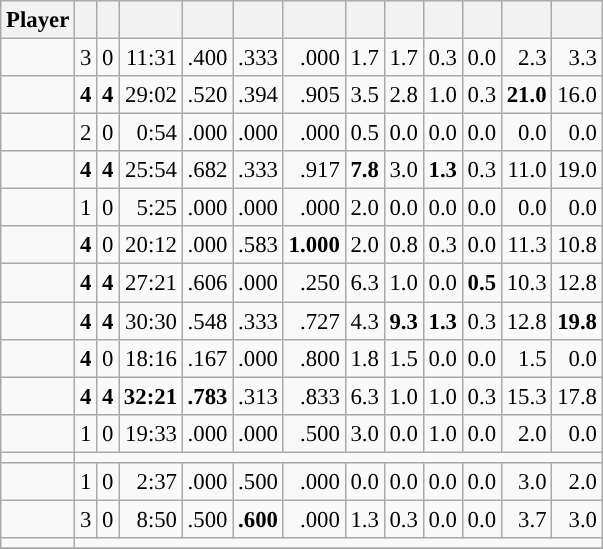<table class="wikitable sortable" style="font-size:95%; text-align:right;">
<tr>
<th>Player</th>
<th></th>
<th></th>
<th></th>
<th></th>
<th></th>
<th></th>
<th></th>
<th></th>
<th></th>
<th></th>
<th></th>
<th></th>
</tr>
<tr>
<td><strong></strong></td>
<td>3</td>
<td>0</td>
<td>11:31</td>
<td>.400</td>
<td>.333</td>
<td>.000</td>
<td>1.7</td>
<td>1.7</td>
<td>0.3</td>
<td>0.0</td>
<td>2.3</td>
<td>3.3</td>
</tr>
<tr>
<td><strong></strong></td>
<td><strong>4</strong></td>
<td><strong>4</strong></td>
<td>29:02</td>
<td>.520</td>
<td>.394</td>
<td>.905</td>
<td>3.5</td>
<td>2.8</td>
<td>1.0</td>
<td>0.3</td>
<td><strong> 21.0</strong></td>
<td>16.0</td>
</tr>
<tr>
<td><strong></strong></td>
<td>2</td>
<td>0</td>
<td>0:54</td>
<td>.000</td>
<td>.000</td>
<td>.000</td>
<td>0.5</td>
<td>0.0</td>
<td>0.0</td>
<td>0.0</td>
<td>0.0</td>
<td>0.0</td>
</tr>
<tr>
<td><strong></strong></td>
<td><strong>4</strong></td>
<td><strong>4</strong></td>
<td>25:54</td>
<td>.682</td>
<td>.333</td>
<td>.917</td>
<td><strong>7.8</strong></td>
<td>3.0</td>
<td><strong>1.3</strong></td>
<td>0.3</td>
<td>11.0</td>
<td>19.0</td>
</tr>
<tr>
<td><strong></strong></td>
<td>1</td>
<td>0</td>
<td>5:25</td>
<td>.000</td>
<td>.000</td>
<td>.000</td>
<td>2.0</td>
<td>0.0</td>
<td>0.0</td>
<td>0.0</td>
<td>0.0</td>
<td>0.0</td>
</tr>
<tr>
<td><strong></strong></td>
<td><strong>4</strong></td>
<td>0</td>
<td>20:12</td>
<td>.000</td>
<td>.583</td>
<td><strong>1.000</strong></td>
<td>2.0</td>
<td>0.8</td>
<td>0.3</td>
<td>0.0</td>
<td>11.3</td>
<td>10.8</td>
</tr>
<tr>
<td><strong></strong></td>
<td><strong>4</strong></td>
<td><strong>4</strong></td>
<td>27:21</td>
<td>.606</td>
<td>.000</td>
<td>.250</td>
<td>6.3</td>
<td>1.0</td>
<td>0.0</td>
<td><strong>0.5</strong></td>
<td>10.3</td>
<td>12.8</td>
</tr>
<tr>
<td><strong></strong></td>
<td><strong>4</strong></td>
<td><strong>4</strong></td>
<td>30:30</td>
<td>.548</td>
<td>.333</td>
<td>.727</td>
<td>4.3</td>
<td><strong>9.3</strong></td>
<td><strong>1.3</strong></td>
<td>0.3</td>
<td>12.8</td>
<td><strong>19.8</strong></td>
</tr>
<tr>
<td><strong></strong></td>
<td><strong>4</strong></td>
<td>0</td>
<td>18:16</td>
<td>.167</td>
<td>.000</td>
<td>.800</td>
<td>1.8</td>
<td>1.5</td>
<td>0.0</td>
<td>0.0</td>
<td>1.5</td>
<td>0.0</td>
</tr>
<tr>
<td><strong></strong></td>
<td><strong>4</strong></td>
<td><strong>4</strong></td>
<td><strong>32:21</strong></td>
<td><strong>.783</strong></td>
<td>.313</td>
<td>.833</td>
<td>6.3</td>
<td>1.0</td>
<td>1.0</td>
<td>0.3</td>
<td>15.3</td>
<td>17.8</td>
</tr>
<tr>
<td><strong></strong></td>
<td>1</td>
<td>0</td>
<td>19:33</td>
<td>.000</td>
<td>.000</td>
<td>.500</td>
<td>3.0</td>
<td>0.0</td>
<td>1.0</td>
<td>0.0</td>
<td>2.0</td>
<td>0.0</td>
</tr>
<tr>
<td><strong></strong></td>
<td colspan=12 data-sort-value="-50"></td>
</tr>
<tr>
<td><strong></strong></td>
<td>1</td>
<td>0</td>
<td>2:37</td>
<td>.000</td>
<td>.500</td>
<td>.000</td>
<td>0.0</td>
<td>0.0</td>
<td>0.0</td>
<td>0.0</td>
<td>3.0</td>
<td>2.0</td>
</tr>
<tr>
<td><strong></strong></td>
<td>3</td>
<td>0</td>
<td>8:50</td>
<td>.500</td>
<td><strong>.600</strong></td>
<td>.000</td>
<td>1.3</td>
<td>0.3</td>
<td>0.0</td>
<td>0.0</td>
<td>3.7</td>
<td>3.0</td>
</tr>
<tr>
<td><strong></strong></td>
<td colspan=12 data-sort-value="-50"></td>
</tr>
<tr>
</tr>
</table>
